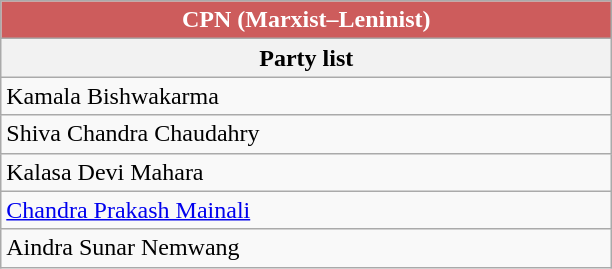<table class="wikitable mw-collapsible mw-collapsed" role="presentation">
<tr>
<th style="width: 300pt; background:indianred; color: white;">CPN (Marxist–Leninist)</th>
</tr>
<tr>
<th>Party list</th>
</tr>
<tr>
<td>Kamala Bishwakarma</td>
</tr>
<tr>
<td>Shiva Chandra Chaudahry</td>
</tr>
<tr>
<td>Kalasa Devi Mahara</td>
</tr>
<tr>
<td><a href='#'>Chandra Prakash Mainali</a></td>
</tr>
<tr>
<td>Aindra Sunar Nemwang</td>
</tr>
</table>
